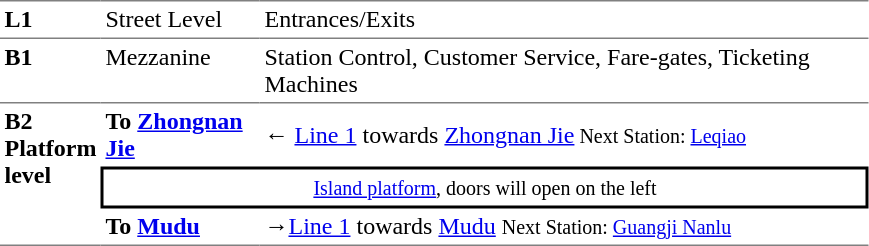<table table border=0 cellspacing=0 cellpadding=3>
<tr>
<td style="border-top:solid 1px gray;border-bottom:solid 1px gray;" valign=top width=50><strong>L1</strong></td>
<td style="border-top:solid 1px gray;border-bottom:solid 1px gray;" valign=top width=100>Street Level</td>
<td style="border-top:solid 1px gray;border-bottom:solid 1px gray;" valign=top width=400>Entrances/Exits</td>
</tr>
<tr>
<td valign=top width=50><strong>B1</strong></td>
<td valign=top width=100>Mezzanine</td>
<td valign=top width=400>Station Control, Customer Service, Fare-gates, Ticketing Machines</td>
</tr>
<tr>
<td style="border-top:solid 1px gray;border-bottom:solid 1px gray;" valign=top width=50 rowspan=3><strong>B2<br>Platform level</strong></td>
<td style="border-top:solid 1px gray;" width=100><span><strong>To <a href='#'>Zhongnan Jie</a></strong></span></td>
<td style="border-top:solid 1px gray;" width=400>← <a href='#'>Line 1</a>   towards <a href='#'>Zhongnan Jie</a><small> Next Station: <a href='#'>Leqiao</a></small></td>
</tr>
<tr>
<td style="border-bottom:solid 2px black;border-top:solid 2px black;border-right:solid 2px black;border-left:solid 2px black;text-align:center;" colspan=2><small><a href='#'>Island platform</a>, doors will open on the left</small></td>
</tr>
<tr>
<td style="border-bottom:solid 1px gray;"><span><strong>To <a href='#'>Mudu</a></strong></span></td>
<td style="border-bottom:solid 1px gray;">→<a href='#'>Line 1</a> towards  <a href='#'>Mudu</a> <small>  Next Station: <a href='#'>Guangji Nanlu</a></small></td>
</tr>
</table>
